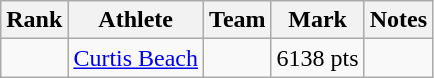<table class="wikitable sortable">
<tr>
<th>Rank</th>
<th>Athlete</th>
<th>Team</th>
<th>Mark</th>
<th>Notes</th>
</tr>
<tr>
<td align=center></td>
<td><a href='#'>Curtis Beach</a></td>
<td></td>
<td>6138 pts</td>
<td></td>
</tr>
</table>
